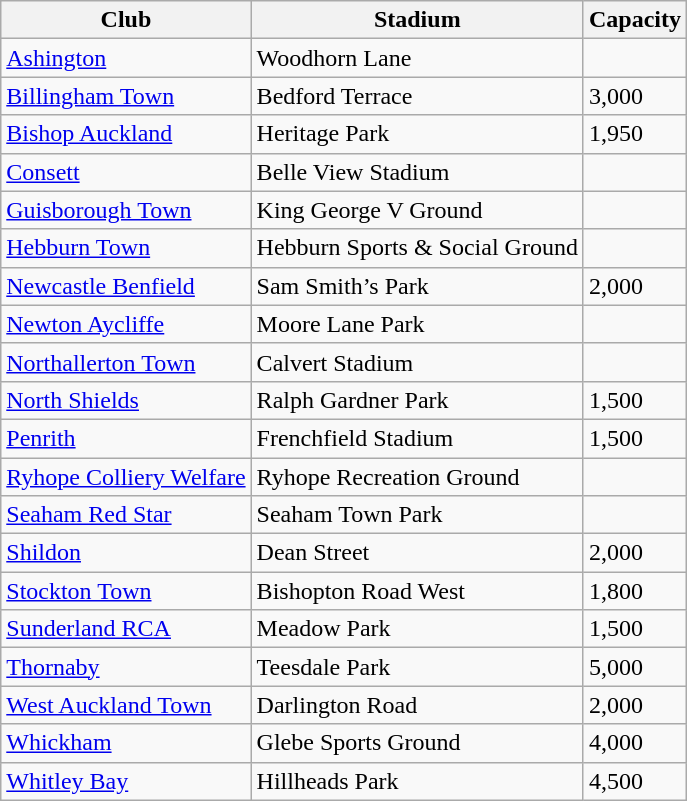<table class="wikitable sortable">
<tr>
<th>Club</th>
<th>Stadium</th>
<th>Capacity</th>
</tr>
<tr>
<td><a href='#'>Ashington</a></td>
<td>Woodhorn Lane</td>
<td></td>
</tr>
<tr>
<td><a href='#'>Billingham Town</a></td>
<td>Bedford Terrace</td>
<td>3,000</td>
</tr>
<tr>
<td><a href='#'>Bishop Auckland</a></td>
<td>Heritage Park</td>
<td>1,950</td>
</tr>
<tr>
<td><a href='#'>Consett</a></td>
<td>Belle View Stadium</td>
<td></td>
</tr>
<tr>
<td><a href='#'>Guisborough Town</a></td>
<td>King George V Ground</td>
<td></td>
</tr>
<tr>
<td><a href='#'>Hebburn Town</a></td>
<td>Hebburn Sports & Social Ground</td>
<td></td>
</tr>
<tr>
<td><a href='#'>Newcastle Benfield</a></td>
<td>Sam Smith’s Park</td>
<td>2,000</td>
</tr>
<tr>
<td><a href='#'>Newton Aycliffe</a></td>
<td>Moore Lane Park</td>
<td></td>
</tr>
<tr>
<td><a href='#'>Northallerton Town</a></td>
<td>Calvert Stadium</td>
<td></td>
</tr>
<tr>
<td><a href='#'>North Shields</a></td>
<td>Ralph Gardner Park</td>
<td>1,500</td>
</tr>
<tr>
<td><a href='#'>Penrith</a></td>
<td>Frenchfield Stadium</td>
<td>1,500</td>
</tr>
<tr>
<td><a href='#'>Ryhope Colliery Welfare</a></td>
<td>Ryhope Recreation Ground</td>
<td></td>
</tr>
<tr>
<td><a href='#'>Seaham Red Star</a></td>
<td>Seaham Town Park</td>
<td></td>
</tr>
<tr>
<td><a href='#'>Shildon</a></td>
<td>Dean Street</td>
<td>2,000</td>
</tr>
<tr>
<td><a href='#'>Stockton Town</a></td>
<td>Bishopton Road West</td>
<td>1,800</td>
</tr>
<tr>
<td><a href='#'>Sunderland RCA</a></td>
<td>Meadow Park</td>
<td>1,500</td>
</tr>
<tr>
<td><a href='#'>Thornaby</a></td>
<td>Teesdale Park</td>
<td>5,000</td>
</tr>
<tr>
<td><a href='#'>West Auckland Town</a></td>
<td>Darlington Road</td>
<td>2,000</td>
</tr>
<tr>
<td><a href='#'>Whickham</a></td>
<td>Glebe Sports Ground</td>
<td>4,000</td>
</tr>
<tr>
<td><a href='#'>Whitley Bay</a></td>
<td>Hillheads Park</td>
<td>4,500</td>
</tr>
</table>
